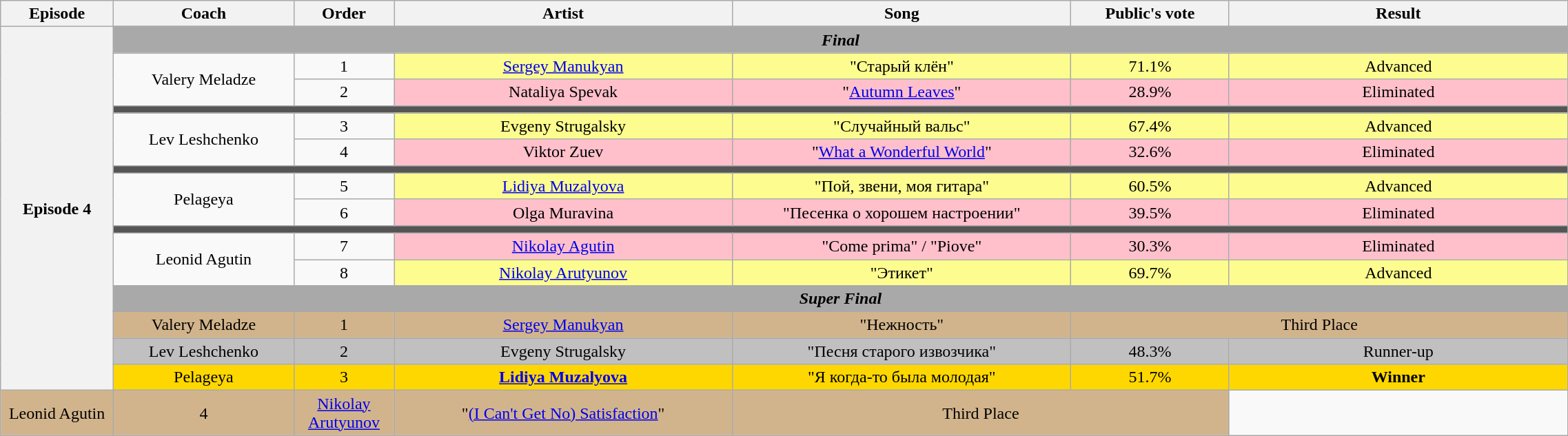<table class="wikitable" style="text-align:center; width:120%;">
<tr>
<th style="width:05%;">Episode</th>
<th style="width:08%;">Coach</th>
<th style="width:03%;">Order</th>
<th style="width:15%;">Artist</th>
<th style="width:15%;">Song</th>
<th style="width:07%;">Public's vote</th>
<th style="width:15%;">Result</th>
</tr>
<tr>
<th rowspan=18 scope="row">Episode 4 <br> </th>
</tr>
<tr>
<td colspan=6 style = "background: darkgray"><strong><em>Final</em></strong></td>
</tr>
<tr>
<td rowspan=2>Valery Meladze</td>
<td>1</td>
<td style="background:#fdfc8f;"><a href='#'>Sergey Manukyan</a></td>
<td style="background:#fdfc8f;">"Старый клён"</td>
<td style="background:#fdfc8f;">71.1%</td>
<td style="background:#fdfc8f;">Advanced</td>
</tr>
<tr>
<td>2</td>
<td style="background:pink;">Nataliya Spevak</td>
<td style="background:pink;">"<a href='#'>Autumn Leaves</a>"</td>
<td style="background:pink;">28.9%</td>
<td style="background:pink;">Eliminated</td>
</tr>
<tr>
<td colspan=6 style="background:#555555;"></td>
</tr>
<tr>
<td rowspan=2>Lev Leshchenko</td>
<td>3</td>
<td style="background:#fdfc8f;">Evgeny Strugalsky</td>
<td style="background:#fdfc8f;">"Случайный вальс"</td>
<td style="background:#fdfc8f;">67.4%</td>
<td style="background:#fdfc8f;">Advanced</td>
</tr>
<tr>
<td>4</td>
<td style="background:pink;">Viktor Zuev</td>
<td style="background:pink;">"<a href='#'>What a Wonderful World</a>"</td>
<td style="background:pink;">32.6%</td>
<td style="background:pink;">Eliminated</td>
</tr>
<tr>
<td colspan=6 style="background:#555555;"></td>
</tr>
<tr>
<td rowspan=2>Pelageya</td>
<td>5</td>
<td style="background:#fdfc8f;"><a href='#'>Lidiya Muzalyova</a></td>
<td style="background:#fdfc8f;">"Пой, звени, моя гитара"</td>
<td style="background:#fdfc8f;">60.5%</td>
<td style="background:#fdfc8f;">Advanced</td>
</tr>
<tr>
<td>6</td>
<td style="background:pink;">Olga Muravina</td>
<td style="background:pink;">"Песенка о хорошем настроении"</td>
<td style="background:pink;">39.5%</td>
<td style="background:pink;">Eliminated</td>
</tr>
<tr>
<td colspan=6 style="background:#555555;"></td>
</tr>
<tr>
<td rowspan=2>Leonid Agutin</td>
<td>7</td>
<td style="background:pink;"><a href='#'>Nikolay Agutin</a></td>
<td style="background:pink;">"Come prima" / "Piove"</td>
<td style="background:pink;">30.3%</td>
<td style="background:pink;">Eliminated</td>
</tr>
<tr>
<td>8</td>
<td style="background:#fdfc8f;"><a href='#'>Nikolay Arutyunov</a></td>
<td style="background:#fdfc8f;">"Этикет"</td>
<td style="background:#fdfc8f;">69.7%</td>
<td style="background:#fdfc8f;">Advanced</td>
</tr>
<tr>
<td colspan = 6 style = "background: darkgray"><strong><em>Super Final</em></strong></td>
</tr>
<tr>
</tr>
<tr bgcolor="tan">
<td>Valery Meladze</td>
<td>1</td>
<td><a href='#'>Sergey Manukyan</a></td>
<td>"Нежность"</td>
<td colspan=2>Third Place</td>
</tr>
<tr bgcolor="silver">
<td>Lev Leshchenko</td>
<td>2</td>
<td>Evgeny Strugalsky</td>
<td>"Песня старого извозчика"</td>
<td>48.3%</td>
<td>Runner-up</td>
</tr>
<tr bgcolor="gold">
<td>Pelageya</td>
<td>3</td>
<td><strong><a href='#'>Lidiya Muzalyova</a></strong></td>
<td>"Я когда-то была молодая"</td>
<td>51.7%</td>
<td><strong>Winner</strong></td>
</tr>
<tr bgcolor="tan">
<td>Leonid Agutin</td>
<td>4</td>
<td><a href='#'>Nikolay Arutyunov</a></td>
<td>"<a href='#'>(I Can't Get No) Satisfaction</a>"</td>
<td colspan=2>Third Place</td>
</tr>
</table>
